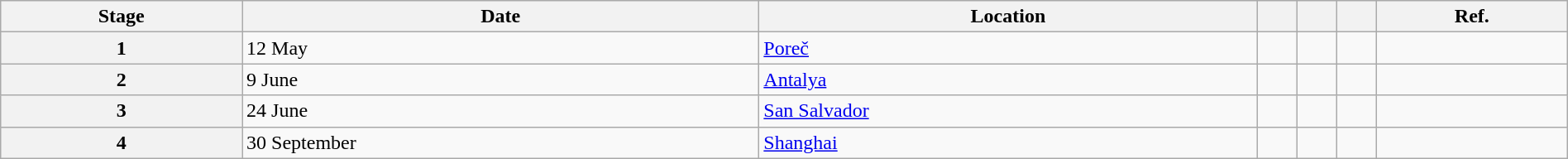<table class="wikitable" style="width:100%">
<tr>
<th>Stage</th>
<th>Date</th>
<th>Location</th>
<th></th>
<th></th>
<th></th>
<th>Ref.</th>
</tr>
<tr>
<th>1</th>
<td>12 May</td>
<td> <a href='#'>Poreč</a></td>
<td></td>
<td></td>
<td></td>
<td> </td>
</tr>
<tr>
<th>2</th>
<td>9 June</td>
<td> <a href='#'>Antalya</a></td>
<td></td>
<td></td>
<td></td>
<td> </td>
</tr>
<tr>
<th>3</th>
<td>24 June</td>
<td> <a href='#'>San Salvador</a></td>
<td></td>
<td></td>
<td></td>
<td> </td>
</tr>
<tr>
<th>4</th>
<td>30 September</td>
<td> <a href='#'>Shanghai</a></td>
<td></td>
<td></td>
<td></td>
<td> </td>
</tr>
</table>
